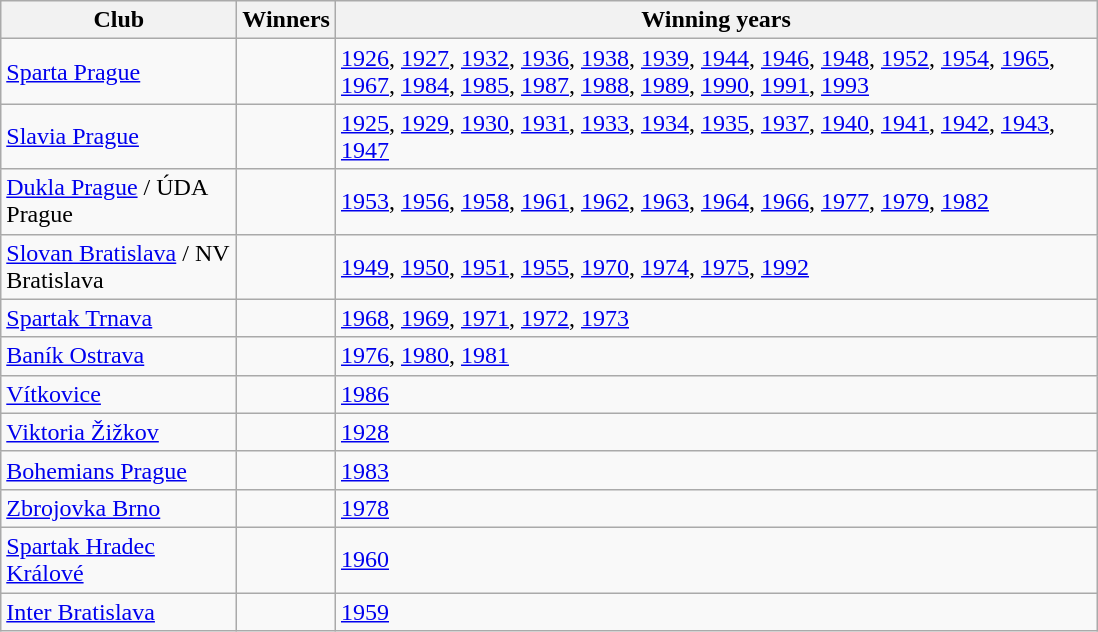<table class="wikitable">
<tr>
<th width=150px>Club</th>
<th width=40px>Winners</th>
<th width=500px>Winning years</th>
</tr>
<tr>
<td><a href='#'>Sparta Prague</a></td>
<td></td>
<td><a href='#'>1926</a>, <a href='#'>1927</a>, <a href='#'>1932</a>, <a href='#'>1936</a>, <a href='#'>1938</a>, <a href='#'>1939</a>, <a href='#'>1944</a>, <a href='#'>1946</a>, <a href='#'>1948</a>, <a href='#'>1952</a>, <a href='#'>1954</a>, <a href='#'>1965</a>, <a href='#'>1967</a>, <a href='#'>1984</a>, <a href='#'>1985</a>, <a href='#'>1987</a>, <a href='#'>1988</a>, <a href='#'>1989</a>, <a href='#'>1990</a>, <a href='#'>1991</a>, <a href='#'>1993</a></td>
</tr>
<tr>
<td><a href='#'>Slavia Prague</a></td>
<td></td>
<td><a href='#'>1925</a>, <a href='#'>1929</a>, <a href='#'>1930</a>, <a href='#'>1931</a>, <a href='#'>1933</a>, <a href='#'>1934</a>, <a href='#'>1935</a>, <a href='#'>1937</a>, <a href='#'>1940</a>, <a href='#'>1941</a>, <a href='#'>1942</a>, <a href='#'>1943</a>, <a href='#'>1947</a></td>
</tr>
<tr>
<td><a href='#'>Dukla Prague</a> / ÚDA Prague</td>
<td></td>
<td><a href='#'>1953</a>, <a href='#'>1956</a>, <a href='#'>1958</a>, <a href='#'>1961</a>, <a href='#'>1962</a>, <a href='#'>1963</a>, <a href='#'>1964</a>, <a href='#'>1966</a>, <a href='#'>1977</a>, <a href='#'>1979</a>, <a href='#'>1982</a></td>
</tr>
<tr>
<td><a href='#'>Slovan Bratislava</a> / NV Bratislava</td>
<td></td>
<td><a href='#'>1949</a>, <a href='#'>1950</a>, <a href='#'>1951</a>, <a href='#'>1955</a>, <a href='#'>1970</a>, <a href='#'>1974</a>, <a href='#'>1975</a>, <a href='#'>1992</a></td>
</tr>
<tr>
<td><a href='#'>Spartak Trnava</a></td>
<td></td>
<td><a href='#'>1968</a>, <a href='#'>1969</a>, <a href='#'>1971</a>, <a href='#'>1972</a>, <a href='#'>1973</a></td>
</tr>
<tr>
<td><a href='#'>Baník Ostrava</a></td>
<td></td>
<td><a href='#'>1976</a>, <a href='#'>1980</a>, <a href='#'>1981</a></td>
</tr>
<tr>
<td><a href='#'>Vítkovice</a></td>
<td></td>
<td><a href='#'>1986</a></td>
</tr>
<tr>
<td><a href='#'>Viktoria Žižkov</a></td>
<td></td>
<td><a href='#'>1928</a></td>
</tr>
<tr>
<td><a href='#'>Bohemians Prague</a></td>
<td></td>
<td><a href='#'>1983</a></td>
</tr>
<tr>
<td><a href='#'>Zbrojovka Brno</a></td>
<td></td>
<td><a href='#'>1978</a></td>
</tr>
<tr>
<td><a href='#'>Spartak Hradec Králové</a></td>
<td></td>
<td><a href='#'>1960</a></td>
</tr>
<tr>
<td><a href='#'>Inter Bratislava</a></td>
<td></td>
<td><a href='#'>1959</a></td>
</tr>
</table>
